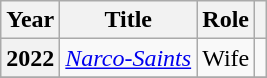<table class="wikitable  plainrowheaders">
<tr>
<th scope="col">Year</th>
<th scope="col">Title</th>
<th scope="col">Role</th>
<th scope="col" class="unsortable"></th>
</tr>
<tr>
<th scope="row">2022</th>
<td><em><a href='#'>Narco-Saints</a></em></td>
<td>Wife</td>
<td></td>
</tr>
<tr>
</tr>
</table>
